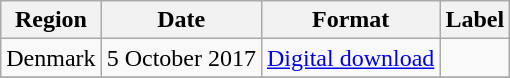<table class=wikitable>
<tr>
<th>Region</th>
<th>Date</th>
<th>Format</th>
<th>Label</th>
</tr>
<tr>
<td>Denmark</td>
<td>5 October 2017</td>
<td><a href='#'>Digital download</a></td>
<td></td>
</tr>
<tr>
</tr>
</table>
